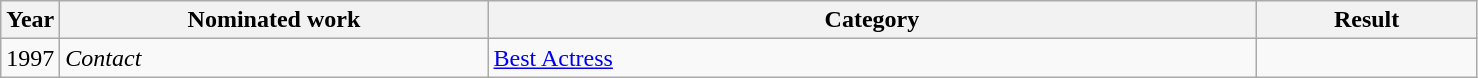<table class=wikitable>
<tr>
<th width=4%>Year</th>
<th width=29%>Nominated work</th>
<th width=52%>Category</th>
<th width=15%>Result</th>
</tr>
<tr>
<td align=center>1997</td>
<td><em>Contact</em></td>
<td><a href='#'>Best Actress</a></td>
<td></td>
</tr>
</table>
